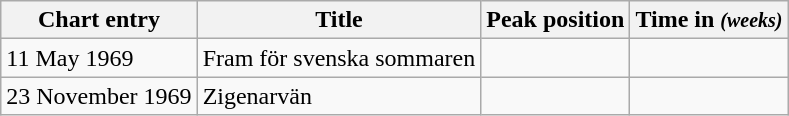<table class="wikitable">
<tr>
<th>Chart entry</th>
<th>Title</th>
<th>Peak position</th>
<th>Time in <small><em>(weeks)</em></small></th>
</tr>
<tr>
<td>11 May 1969</td>
<td>Fram för svenska sommaren</td>
<td><strong></strong></td>
<td><em></em></td>
</tr>
<tr>
<td>23 November 1969</td>
<td>Zigenarvän</td>
<td><strong></strong></td>
<td><em></em></td>
</tr>
</table>
